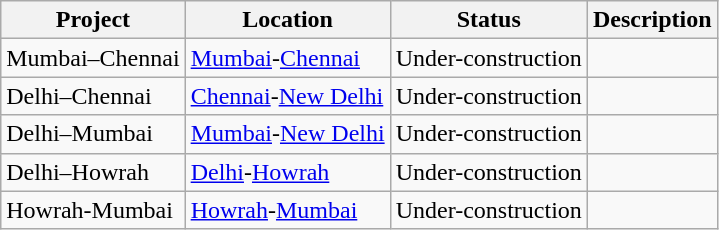<table class="wikitable">
<tr>
<th>Project</th>
<th>Location</th>
<th>Status</th>
<th>Description</th>
</tr>
<tr>
<td>Mumbai–Chennai</td>
<td><a href='#'>Mumbai</a>-<a href='#'>Chennai</a></td>
<td>Under-construction</td>
<td></td>
</tr>
<tr>
<td>Delhi–Chennai</td>
<td><a href='#'>Chennai</a>-<a href='#'>New Delhi</a></td>
<td>Under-construction</td>
<td></td>
</tr>
<tr>
<td>Delhi–Mumbai</td>
<td><a href='#'>Mumbai</a>-<a href='#'>New Delhi</a></td>
<td>Under-construction</td>
<td></td>
</tr>
<tr>
<td>Delhi–Howrah</td>
<td><a href='#'>Delhi</a>-<a href='#'>Howrah</a></td>
<td>Under-construction</td>
<td></td>
</tr>
<tr>
<td>Howrah-Mumbai</td>
<td><a href='#'>Howrah</a>-<a href='#'>Mumbai</a></td>
<td>Under-construction</td>
<td></td>
</tr>
</table>
